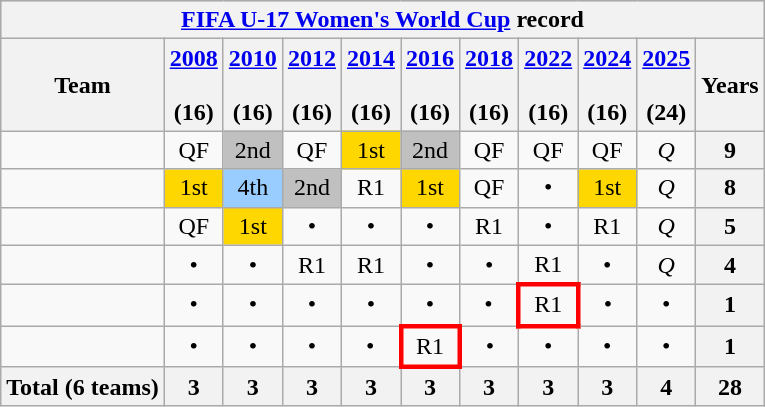<table class="wikitable">
<tr style="background:#cccccc;" align=center>
<th colspan=21><a href='#'>FIFA U-17 Women's World Cup</a> record</th>
</tr>
<tr>
<th>Team</th>
<th><a href='#'>2008</a><br><br>(16)</th>
<th><a href='#'>2010</a><br><br>(16)</th>
<th><a href='#'>2012</a><br><br>(16)</th>
<th><a href='#'>2014</a><br><br>(16)</th>
<th><a href='#'>2016</a><br><br>(16)</th>
<th><a href='#'>2018</a><br><br>(16)</th>
<th><a href='#'>2022</a><br><br>(16)</th>
<th><a href='#'>2024</a><br><br>(16)</th>
<th><a href='#'>2025</a><br><br>(24)</th>
<th>Years</th>
</tr>
<tr align=center>
<td align=left></td>
<td>QF</td>
<td bgcolor=silver>2nd</td>
<td>QF</td>
<td bgcolor=gold>1st</td>
<td bgcolor=silver>2nd</td>
<td>QF</td>
<td>QF</td>
<td>QF</td>
<td><em>Q</em></td>
<th>9</th>
</tr>
<tr align=center>
<td align=left></td>
<td bgcolor=gold>1st</td>
<td bgcolor=#9acdff>4th</td>
<td bgcolor=silver>2nd</td>
<td>R1</td>
<td bgcolor=gold>1st</td>
<td>QF</td>
<td>•</td>
<td bgcolor=gold>1st</td>
<td><em>Q</em></td>
<th>8</th>
</tr>
<tr align=center>
<td align=left></td>
<td>QF</td>
<td bgcolor=gold>1st</td>
<td>•</td>
<td>•</td>
<td>•</td>
<td>R1</td>
<td>•</td>
<td>R1</td>
<td><em>Q</em></td>
<th>5</th>
</tr>
<tr align=center>
<td align=left></td>
<td>•</td>
<td>•</td>
<td>R1</td>
<td>R1</td>
<td>•</td>
<td>•</td>
<td>R1</td>
<td>•</td>
<td><em>Q</em></td>
<th>4</th>
</tr>
<tr align=center>
<td align=left></td>
<td>•</td>
<td>•</td>
<td>•</td>
<td>•</td>
<td>•</td>
<td>•</td>
<td style="border: 3px solid red">R1</td>
<td>•</td>
<td>•</td>
<th>1</th>
</tr>
<tr align=center>
<td align=left></td>
<td>•</td>
<td>•</td>
<td>•</td>
<td>•</td>
<td style="border: 3px solid red">R1</td>
<td>•</td>
<td>•</td>
<td>•</td>
<td>•</td>
<th>1</th>
</tr>
<tr align=center>
<th align=left>Total (6 teams)</th>
<th>3</th>
<th>3</th>
<th>3</th>
<th>3</th>
<th>3</th>
<th>3</th>
<th>3</th>
<th>3</th>
<th>4</th>
<th>28</th>
</tr>
</table>
